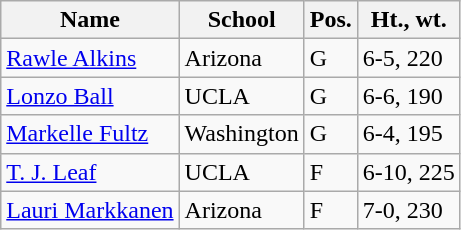<table class="wikitable">
<tr>
<th>Name</th>
<th>School</th>
<th>Pos.</th>
<th>Ht., wt.</th>
</tr>
<tr>
<td><a href='#'>Rawle Alkins</a></td>
<td>Arizona</td>
<td>G</td>
<td>6-5, 220</td>
</tr>
<tr>
<td><a href='#'>Lonzo Ball</a></td>
<td>UCLA</td>
<td>G</td>
<td>6-6, 190</td>
</tr>
<tr>
<td><a href='#'>Markelle Fultz</a></td>
<td>Washington</td>
<td>G</td>
<td>6-4, 195</td>
</tr>
<tr>
<td><a href='#'>T. J. Leaf</a></td>
<td>UCLA</td>
<td>F</td>
<td>6-10, 225</td>
</tr>
<tr>
<td><a href='#'>Lauri Markkanen</a></td>
<td>Arizona</td>
<td>F</td>
<td>7-0, 230</td>
</tr>
</table>
